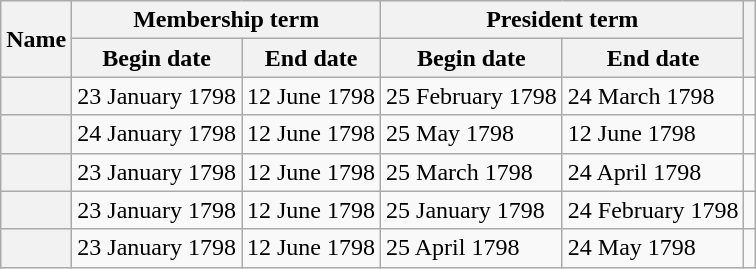<table class="wikitable sortable plainrowheaders">
<tr>
<th scope="col" rowspan="2">Name</th>
<th scope="col" colspan="2">Membership term</th>
<th scope="col" colspan="2">President term</th>
<th scope="col" rowspan="2" class="unsortable"></th>
</tr>
<tr>
<th>Begin date</th>
<th>End date</th>
<th>Begin date</th>
<th>End date</th>
</tr>
<tr>
<th scope="row"></th>
<td>23 January 1798</td>
<td>12 June 1798</td>
<td>25 February 1798</td>
<td>24 March 1798</td>
<td></td>
</tr>
<tr>
<th scope="row"></th>
<td>24 January 1798</td>
<td>12 June 1798</td>
<td>25 May 1798</td>
<td>12 June 1798</td>
<td></td>
</tr>
<tr>
<th scope="row"></th>
<td>23 January 1798</td>
<td>12 June 1798</td>
<td>25 March 1798</td>
<td>24 April 1798</td>
<td></td>
</tr>
<tr>
<th scope="row"></th>
<td>23 January 1798</td>
<td>12 June 1798</td>
<td>25 January 1798</td>
<td>24 February 1798</td>
<td></td>
</tr>
<tr>
<th scope="row"></th>
<td>23 January 1798</td>
<td>12 June 1798</td>
<td>25 April 1798</td>
<td>24 May 1798</td>
<td></td>
</tr>
</table>
